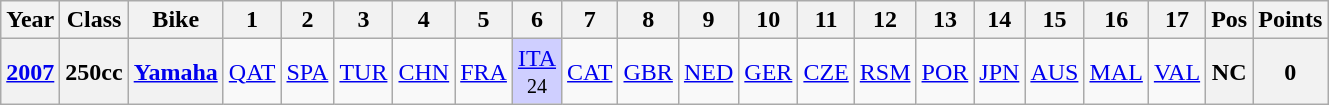<table class="wikitable" style="text-align:center">
<tr>
<th>Year</th>
<th>Class</th>
<th>Bike</th>
<th>1</th>
<th>2</th>
<th>3</th>
<th>4</th>
<th>5</th>
<th>6</th>
<th>7</th>
<th>8</th>
<th>9</th>
<th>10</th>
<th>11</th>
<th>12</th>
<th>13</th>
<th>14</th>
<th>15</th>
<th>16</th>
<th>17</th>
<th>Pos</th>
<th>Points</th>
</tr>
<tr>
<th align="left"><a href='#'>2007</a></th>
<th align="left">250cc</th>
<th align="left"><a href='#'>Yamaha</a></th>
<td><a href='#'>QAT</a></td>
<td><a href='#'>SPA</a></td>
<td><a href='#'>TUR</a></td>
<td><a href='#'>CHN</a></td>
<td><a href='#'>FRA</a></td>
<td style="background:#cfcfff;"><a href='#'>ITA</a><br><small>24</small></td>
<td><a href='#'>CAT</a></td>
<td><a href='#'>GBR</a></td>
<td><a href='#'>NED</a></td>
<td><a href='#'>GER</a></td>
<td><a href='#'>CZE</a></td>
<td><a href='#'>RSM</a></td>
<td><a href='#'>POR</a></td>
<td><a href='#'>JPN</a></td>
<td><a href='#'>AUS</a></td>
<td><a href='#'>MAL</a></td>
<td><a href='#'>VAL</a></td>
<th>NC</th>
<th>0</th>
</tr>
</table>
